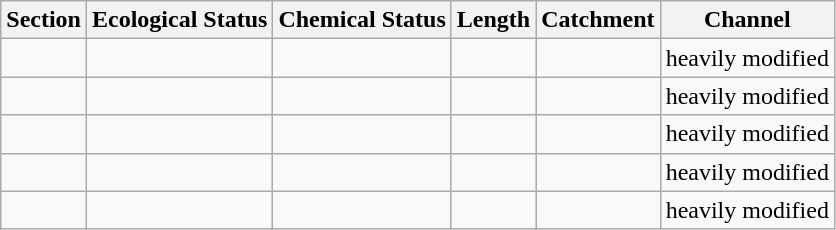<table class="wikitable">
<tr>
<th>Section</th>
<th>Ecological Status</th>
<th>Chemical Status</th>
<th>Length</th>
<th>Catchment</th>
<th>Channel</th>
</tr>
<tr>
<td></td>
<td></td>
<td></td>
<td></td>
<td></td>
<td>heavily modified</td>
</tr>
<tr>
<td></td>
<td></td>
<td></td>
<td></td>
<td></td>
<td>heavily modified</td>
</tr>
<tr>
<td></td>
<td></td>
<td></td>
<td></td>
<td></td>
<td>heavily modified</td>
</tr>
<tr>
<td></td>
<td></td>
<td></td>
<td></td>
<td></td>
<td>heavily modified</td>
</tr>
<tr>
<td></td>
<td></td>
<td></td>
<td></td>
<td></td>
<td>heavily modified</td>
</tr>
</table>
